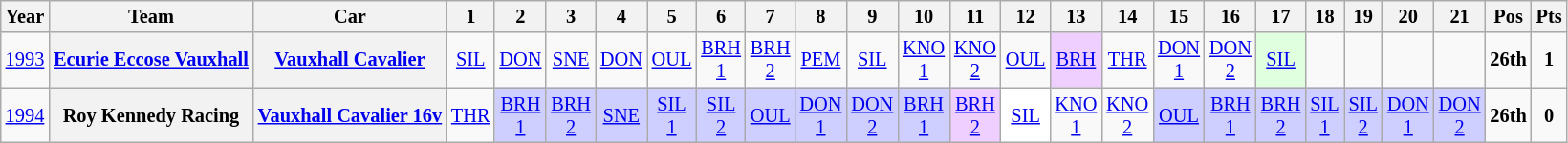<table class="wikitable" style="text-align:center; font-size:85%">
<tr>
<th>Year</th>
<th>Team</th>
<th>Car</th>
<th>1</th>
<th>2</th>
<th>3</th>
<th>4</th>
<th>5</th>
<th>6</th>
<th>7</th>
<th>8</th>
<th>9</th>
<th>10</th>
<th>11</th>
<th>12</th>
<th>13</th>
<th>14</th>
<th>15</th>
<th>16</th>
<th>17</th>
<th>18</th>
<th>19</th>
<th>20</th>
<th>21</th>
<th>Pos</th>
<th>Pts</th>
</tr>
<tr>
<td><a href='#'>1993</a></td>
<th nowrap><a href='#'>Ecurie Eccose Vauxhall</a></th>
<th nowrap><a href='#'>Vauxhall Cavalier</a></th>
<td><a href='#'>SIL</a></td>
<td><a href='#'>DON</a></td>
<td><a href='#'>SNE</a></td>
<td><a href='#'>DON</a></td>
<td><a href='#'>OUL</a></td>
<td><a href='#'>BRH<br>1</a></td>
<td><a href='#'>BRH<br>2</a></td>
<td><a href='#'>PEM</a></td>
<td><a href='#'>SIL</a></td>
<td><a href='#'>KNO<br>1</a></td>
<td><a href='#'>KNO<br>2</a></td>
<td><a href='#'>OUL</a></td>
<td style="background:#EFCFFF;"><a href='#'>BRH</a><br></td>
<td><a href='#'>THR</a></td>
<td><a href='#'>DON<br>1</a></td>
<td><a href='#'>DON<br>2</a></td>
<td style="background:#DFFFDF;"><a href='#'>SIL</a><br></td>
<td></td>
<td></td>
<td></td>
<td></td>
<td><strong>26th</strong></td>
<td><strong>1</strong></td>
</tr>
<tr>
<td><a href='#'>1994</a></td>
<th nowrap>Roy Kennedy Racing</th>
<th nowrap><a href='#'>Vauxhall Cavalier 16v</a></th>
<td><a href='#'>THR</a></td>
<td style="background:#CFCFFF;"><a href='#'>BRH<br>1</a><br></td>
<td style="background:#CFCFFF;"><a href='#'>BRH<br>2</a><br></td>
<td style="background:#CFCFFF;"><a href='#'>SNE</a><br></td>
<td style="background:#CFCFFF;"><a href='#'>SIL<br>1</a><br></td>
<td style="background:#CFCFFF;"><a href='#'>SIL<br>2</a><br></td>
<td style="background:#CFCFFF;"><a href='#'>OUL</a><br></td>
<td style="background:#CFCFFF;"><a href='#'>DON<br>1</a><br></td>
<td style="background:#CFCFFF;"><a href='#'>DON<br>2</a><br></td>
<td style="background:#CFCFFF;"><a href='#'>BRH<br>1</a><br></td>
<td style="background:#EFCFFF;"><a href='#'>BRH<br>2</a><br></td>
<td style="background:#FFFFFF;"><a href='#'>SIL</a><br></td>
<td><a href='#'>KNO<br>1</a></td>
<td><a href='#'>KNO<br>2</a></td>
<td style="background:#CFCFFF;"><a href='#'>OUL</a><br></td>
<td style="background:#CFCFFF;"><a href='#'>BRH<br>1</a><br></td>
<td style="background:#CFCFFF;"><a href='#'>BRH<br>2</a><br></td>
<td style="background:#CFCFFF;"><a href='#'>SIL<br>1</a><br></td>
<td style="background:#CFCFFF;"><a href='#'>SIL<br>2</a><br></td>
<td style="background:#CFCFFF;"><a href='#'>DON<br>1</a><br></td>
<td style="background:#CFCFFF;"><a href='#'>DON<br>2</a><br></td>
<td><strong>26th</strong></td>
<td><strong>0</strong></td>
</tr>
</table>
